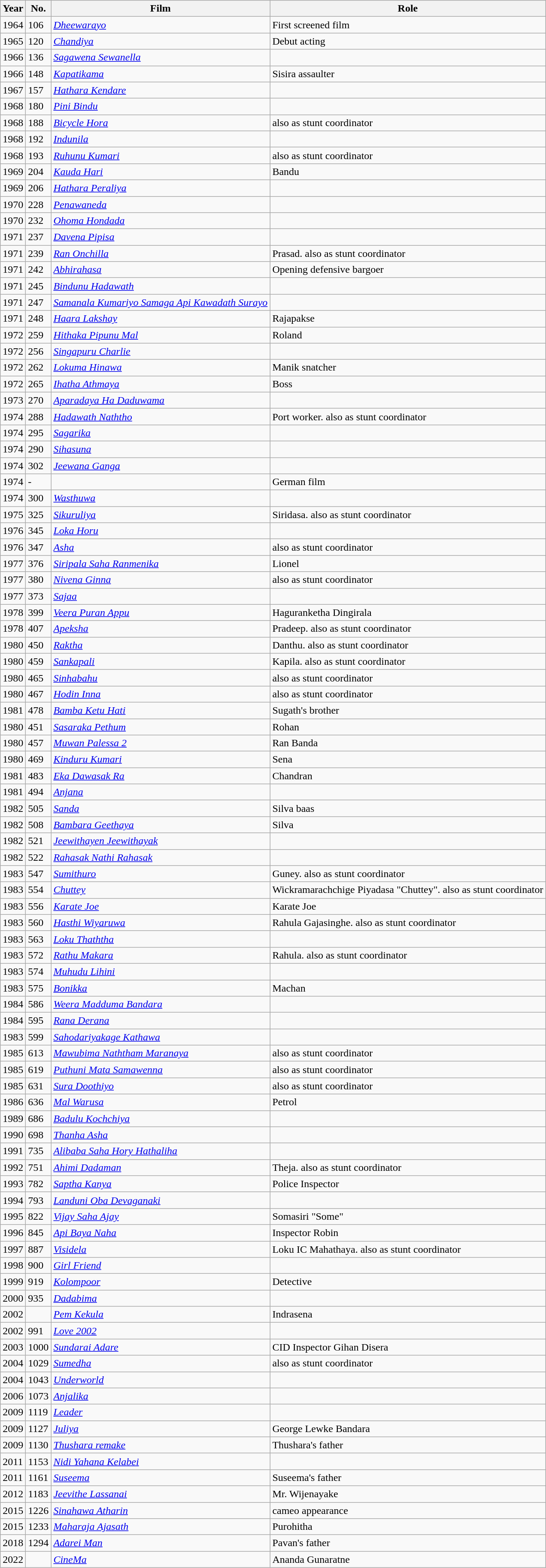<table class="wikitable">
<tr>
<th>Year</th>
<th>No.</th>
<th>Film</th>
<th>Role</th>
</tr>
<tr>
<td>1964</td>
<td>106</td>
<td><em><a href='#'>Dheewarayo</a></em></td>
<td>First screened film</td>
</tr>
<tr>
<td>1965</td>
<td>120</td>
<td><em><a href='#'>Chandiya</a></em></td>
<td>Debut acting </td>
</tr>
<tr>
<td>1966</td>
<td>136</td>
<td><em><a href='#'>Sagawena Sewanella</a></em></td>
<td></td>
</tr>
<tr>
<td>1966</td>
<td>148</td>
<td><em><a href='#'>Kapatikama</a></em></td>
<td>Sisira assaulter</td>
</tr>
<tr>
<td>1967</td>
<td>157</td>
<td><em><a href='#'>Hathara Kendare</a></em></td>
<td></td>
</tr>
<tr>
<td>1968</td>
<td>180</td>
<td><em><a href='#'>Pini Bindu</a></em></td>
<td></td>
</tr>
<tr>
<td>1968</td>
<td>188</td>
<td><em><a href='#'>Bicycle Hora</a></em></td>
<td>also as stunt coordinator</td>
</tr>
<tr>
<td>1968</td>
<td>192</td>
<td><em><a href='#'>Indunila</a></em></td>
<td></td>
</tr>
<tr>
<td>1968</td>
<td>193</td>
<td><em><a href='#'>Ruhunu Kumari</a></em></td>
<td>also as stunt coordinator</td>
</tr>
<tr>
<td>1969</td>
<td>204</td>
<td><em><a href='#'>Kauda Hari</a></em></td>
<td>Bandu</td>
</tr>
<tr>
<td>1969</td>
<td>206</td>
<td><em><a href='#'>Hathara Peraliya</a></em></td>
<td></td>
</tr>
<tr>
<td>1970</td>
<td>228</td>
<td><em><a href='#'>Penawaneda</a></em></td>
<td></td>
</tr>
<tr>
<td>1970</td>
<td>232</td>
<td><em><a href='#'>Ohoma Hondada</a></em></td>
<td></td>
</tr>
<tr>
<td>1971</td>
<td>237</td>
<td><em><a href='#'>Davena Pipisa</a></em></td>
<td></td>
</tr>
<tr>
<td>1971</td>
<td>239</td>
<td><em><a href='#'>Ran Onchilla</a></em></td>
<td>Prasad. also as stunt coordinator </td>
</tr>
<tr>
<td>1971</td>
<td>242</td>
<td><em><a href='#'>Abhirahasa</a></em></td>
<td>Opening defensive bargoer</td>
</tr>
<tr>
<td>1971</td>
<td>245</td>
<td><em><a href='#'>Bindunu Hadawath</a></em></td>
<td></td>
</tr>
<tr>
<td>1971</td>
<td>247</td>
<td><em><a href='#'>Samanala Kumariyo Samaga Api Kawadath Surayo</a></em></td>
<td></td>
</tr>
<tr>
<td>1971</td>
<td>248</td>
<td><em><a href='#'>Haara Lakshay</a></em></td>
<td>Rajapakse </td>
</tr>
<tr>
<td>1972</td>
<td>259</td>
<td><em><a href='#'>Hithaka Pipunu Mal</a></em></td>
<td>Roland</td>
</tr>
<tr>
<td>1972</td>
<td>256</td>
<td><em><a href='#'>Singapuru Charlie</a></em></td>
<td></td>
</tr>
<tr>
<td>1972</td>
<td>262</td>
<td><em><a href='#'>Lokuma Hinawa</a></em></td>
<td>Manik snatcher</td>
</tr>
<tr>
<td>1972</td>
<td>265</td>
<td><em><a href='#'>Ihatha Athmaya</a></em></td>
<td>Boss</td>
</tr>
<tr>
<td>1973</td>
<td>270</td>
<td><em><a href='#'>Aparadaya Ha Daduwama</a></em></td>
<td></td>
</tr>
<tr>
<td>1974</td>
<td>288</td>
<td><em><a href='#'>Hadawath Naththo</a></em></td>
<td>Port worker. also as stunt coordinator</td>
</tr>
<tr>
<td>1974</td>
<td>295</td>
<td><em><a href='#'>Sagarika</a></em></td>
<td></td>
</tr>
<tr>
<td>1974</td>
<td>290</td>
<td><em><a href='#'>Sihasuna</a></em></td>
<td></td>
</tr>
<tr>
<td>1974</td>
<td>302</td>
<td><em><a href='#'>Jeewana Ganga</a></em></td>
<td></td>
</tr>
<tr>
<td>1974</td>
<td>-</td>
<td><em></em></td>
<td>German film</td>
</tr>
<tr>
<td>1974</td>
<td>300</td>
<td><em><a href='#'>Wasthuwa</a></em></td>
<td></td>
</tr>
<tr>
<td>1975</td>
<td>325</td>
<td><em><a href='#'>Sikuruliya</a></em></td>
<td>Siridasa. also as stunt coordinator </td>
</tr>
<tr>
<td>1976</td>
<td>345</td>
<td><em><a href='#'>Loka Horu</a></em></td>
<td></td>
</tr>
<tr>
<td>1976</td>
<td>347</td>
<td><em><a href='#'>Asha</a></em></td>
<td>also as stunt coordinator</td>
</tr>
<tr>
<td>1977</td>
<td>376</td>
<td><em><a href='#'>Siripala Saha Ranmenika</a></em></td>
<td>Lionel </td>
</tr>
<tr>
<td>1977</td>
<td>380</td>
<td><em><a href='#'>Nivena Ginna</a></em></td>
<td>also as stunt coordinator</td>
</tr>
<tr>
<td>1977</td>
<td>373</td>
<td><em><a href='#'>Sajaa</a></em></td>
<td></td>
</tr>
<tr>
<td>1978</td>
<td>399</td>
<td><em><a href='#'>Veera Puran Appu</a></em></td>
<td>Haguranketha Dingirala</td>
</tr>
<tr>
<td>1978</td>
<td>407</td>
<td><em><a href='#'>Apeksha</a></em></td>
<td>Pradeep. also as stunt coordinator </td>
</tr>
<tr>
<td>1980</td>
<td>450</td>
<td><em><a href='#'>Raktha</a></em></td>
<td>Danthu. also as stunt coordinator</td>
</tr>
<tr>
<td>1980</td>
<td>459</td>
<td><em><a href='#'>Sankapali</a></em></td>
<td>Kapila. also as stunt coordinator</td>
</tr>
<tr>
<td>1980</td>
<td>465</td>
<td><em><a href='#'>Sinhabahu</a></em></td>
<td>also as stunt coordinator</td>
</tr>
<tr>
<td>1980</td>
<td>467</td>
<td><em><a href='#'>Hodin Inna</a></em></td>
<td>also as stunt coordinator</td>
</tr>
<tr>
<td>1981</td>
<td>478</td>
<td><em><a href='#'>Bamba Ketu Hati</a></em></td>
<td>Sugath's brother</td>
</tr>
<tr>
<td>1980</td>
<td>451</td>
<td><em><a href='#'>Sasaraka Pethum</a></em></td>
<td>Rohan</td>
</tr>
<tr>
<td>1980</td>
<td>457</td>
<td><em><a href='#'>Muwan Palessa 2</a></em></td>
<td>Ran Banda</td>
</tr>
<tr>
<td>1980</td>
<td>469</td>
<td><em><a href='#'>Kinduru Kumari</a></em></td>
<td>Sena </td>
</tr>
<tr>
<td>1981</td>
<td>483</td>
<td><em><a href='#'>Eka Dawasak Ra</a></em></td>
<td>Chandran</td>
</tr>
<tr>
<td>1981</td>
<td>494</td>
<td><em><a href='#'>Anjana</a></em></td>
<td></td>
</tr>
<tr>
<td>1982</td>
<td>505</td>
<td><em><a href='#'>Sanda</a></em></td>
<td>Silva baas</td>
</tr>
<tr>
<td>1982</td>
<td>508</td>
<td><em><a href='#'>Bambara Geethaya</a></em></td>
<td>Silva</td>
</tr>
<tr>
<td>1982</td>
<td>521</td>
<td><em><a href='#'>Jeewithayen Jeewithayak</a></em></td>
<td></td>
</tr>
<tr>
<td>1982</td>
<td>522</td>
<td><em><a href='#'>Rahasak Nathi Rahasak</a></em></td>
<td></td>
</tr>
<tr>
<td>1983</td>
<td>547</td>
<td><em><a href='#'>Sumithuro</a></em></td>
<td>Guney. also as stunt coordinator</td>
</tr>
<tr>
<td>1983</td>
<td>554</td>
<td><em><a href='#'>Chuttey</a></em></td>
<td>Wickramarachchige Piyadasa "Chuttey". also as stunt coordinator</td>
</tr>
<tr>
<td>1983</td>
<td>556</td>
<td><em><a href='#'>Karate Joe</a></em></td>
<td>Karate Joe</td>
</tr>
<tr>
<td>1983</td>
<td>560</td>
<td><em><a href='#'>Hasthi Wiyaruwa</a></em></td>
<td>Rahula Gajasinghe. also as stunt coordinator</td>
</tr>
<tr>
<td>1983</td>
<td>563</td>
<td><em><a href='#'>Loku Thaththa</a></em></td>
<td></td>
</tr>
<tr>
<td>1983</td>
<td>572</td>
<td><em><a href='#'>Rathu Makara</a></em></td>
<td>Rahula. also as stunt coordinator</td>
</tr>
<tr>
<td>1983</td>
<td>574</td>
<td><em><a href='#'>Muhudu Lihini</a></em></td>
<td></td>
</tr>
<tr>
<td>1983</td>
<td>575</td>
<td><em><a href='#'>Bonikka</a></em></td>
<td>Machan</td>
</tr>
<tr>
<td>1984</td>
<td>586</td>
<td><em><a href='#'>Weera Madduma Bandara</a></em></td>
<td></td>
</tr>
<tr>
<td>1984</td>
<td>595</td>
<td><em><a href='#'>Rana Derana</a></em></td>
<td></td>
</tr>
<tr>
<td>1983</td>
<td>599</td>
<td><em><a href='#'>Sahodariyakage Kathawa</a></em></td>
<td></td>
</tr>
<tr>
<td>1985</td>
<td>613</td>
<td><em><a href='#'>Mawubima Naththam Maranaya</a></em></td>
<td>also as stunt coordinator</td>
</tr>
<tr>
<td>1985</td>
<td>619</td>
<td><em><a href='#'>Puthuni Mata Samawenna</a></em></td>
<td>also as stunt coordinator</td>
</tr>
<tr>
<td>1985</td>
<td>631</td>
<td><em><a href='#'>Sura Doothiyo</a></em></td>
<td>also as stunt coordinator</td>
</tr>
<tr>
<td>1986</td>
<td>636</td>
<td><em><a href='#'>Mal Warusa</a></em></td>
<td>Petrol</td>
</tr>
<tr>
<td>1989</td>
<td>686</td>
<td><em><a href='#'>Badulu Kochchiya</a></em></td>
<td></td>
</tr>
<tr>
<td>1990</td>
<td>698</td>
<td><em><a href='#'>Thanha Asha</a></em></td>
<td></td>
</tr>
<tr>
<td>1991</td>
<td>735</td>
<td><em><a href='#'>Alibaba Saha Hory Hathaliha</a></em></td>
<td></td>
</tr>
<tr>
<td>1992</td>
<td>751</td>
<td><em><a href='#'>Ahimi Dadaman</a></em></td>
<td>Theja. also as stunt coordinator</td>
</tr>
<tr>
<td>1993</td>
<td>782</td>
<td><em><a href='#'>Saptha Kanya</a></em></td>
<td>Police Inspector </td>
</tr>
<tr>
<td>1994</td>
<td>793</td>
<td><em><a href='#'>Landuni Oba Devaganaki</a></em></td>
<td></td>
</tr>
<tr>
<td>1995</td>
<td>822</td>
<td><em><a href='#'>Vijay Saha Ajay</a></em></td>
<td>Somasiri "Some"</td>
</tr>
<tr>
<td>1996</td>
<td>845</td>
<td><em><a href='#'>Api Baya Naha</a></em></td>
<td>Inspector Robin</td>
</tr>
<tr>
<td>1997</td>
<td>887</td>
<td><em><a href='#'>Visidela</a></em></td>
<td>Loku IC Mahathaya. also as stunt coordinator </td>
</tr>
<tr>
<td>1998</td>
<td>900</td>
<td><em><a href='#'>Girl Friend</a></em></td>
<td></td>
</tr>
<tr>
<td>1999</td>
<td>919</td>
<td><em><a href='#'>Kolompoor</a></em></td>
<td>Detective</td>
</tr>
<tr>
<td>2000</td>
<td>935</td>
<td><em><a href='#'>Dadabima</a></em></td>
<td></td>
</tr>
<tr>
<td>2002</td>
<td></td>
<td><em><a href='#'>Pem Kekula</a></em></td>
<td>Indrasena</td>
</tr>
<tr>
<td>2002</td>
<td>991</td>
<td><em><a href='#'>Love 2002</a></em></td>
<td></td>
</tr>
<tr>
<td>2003</td>
<td>1000</td>
<td><em><a href='#'>Sundarai Adare</a></em></td>
<td>CID Inspector Gihan Disera</td>
</tr>
<tr>
<td>2004</td>
<td>1029</td>
<td><em><a href='#'>Sumedha</a></em></td>
<td>also as stunt coordinator</td>
</tr>
<tr>
<td>2004</td>
<td>1043</td>
<td><em><a href='#'>Underworld</a></em></td>
<td></td>
</tr>
<tr>
<td>2006</td>
<td>1073</td>
<td><em><a href='#'>Anjalika</a></em></td>
<td></td>
</tr>
<tr>
<td>2009</td>
<td>1119</td>
<td><em><a href='#'>Leader</a></em></td>
<td></td>
</tr>
<tr>
<td>2009</td>
<td>1127</td>
<td><em><a href='#'>Juliya</a></em></td>
<td>George Lewke Bandara</td>
</tr>
<tr>
<td>2009</td>
<td>1130</td>
<td><em><a href='#'>Thushara remake</a></em></td>
<td>Thushara's father</td>
</tr>
<tr>
<td>2011</td>
<td>1153</td>
<td><em><a href='#'>Nidi Yahana Kelabei</a></em></td>
<td></td>
</tr>
<tr>
<td>2011</td>
<td>1161</td>
<td><em><a href='#'>Suseema</a></em></td>
<td>Suseema's father</td>
</tr>
<tr>
<td>2012</td>
<td>1183</td>
<td><em><a href='#'>Jeevithe Lassanai</a></em></td>
<td>Mr. Wijenayake</td>
</tr>
<tr>
<td>2015</td>
<td>1226</td>
<td><em><a href='#'>Sinahawa Atharin</a></em></td>
<td>cameo appearance</td>
</tr>
<tr>
<td>2015</td>
<td>1233</td>
<td><em><a href='#'>Maharaja Ajasath</a></em></td>
<td>Purohitha</td>
</tr>
<tr>
<td>2018</td>
<td>1294</td>
<td><em><a href='#'>Adarei Man</a></em></td>
<td>Pavan's father</td>
</tr>
<tr>
<td>2022</td>
<td></td>
<td><em><a href='#'>CineMa</a></em></td>
<td>Ananda Gunaratne </td>
</tr>
</table>
